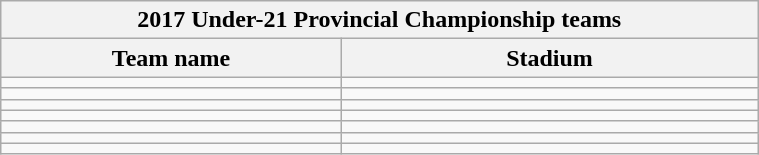<table class="wikitable collapsible sortable" style="text-align:left; font-size:100%; width:40%;">
<tr>
<th colspan="100%" align=center>2017 Under-21 Provincial Championship teams</th>
</tr>
<tr>
<th width="45%">Team name</th>
<th width="55%">Stadium</th>
</tr>
<tr>
<td></td>
<td></td>
</tr>
<tr>
<td></td>
<td></td>
</tr>
<tr>
<td></td>
<td></td>
</tr>
<tr>
<td></td>
<td></td>
</tr>
<tr>
<td></td>
<td></td>
</tr>
<tr>
<td></td>
<td></td>
</tr>
<tr>
<td></td>
<td></td>
</tr>
</table>
